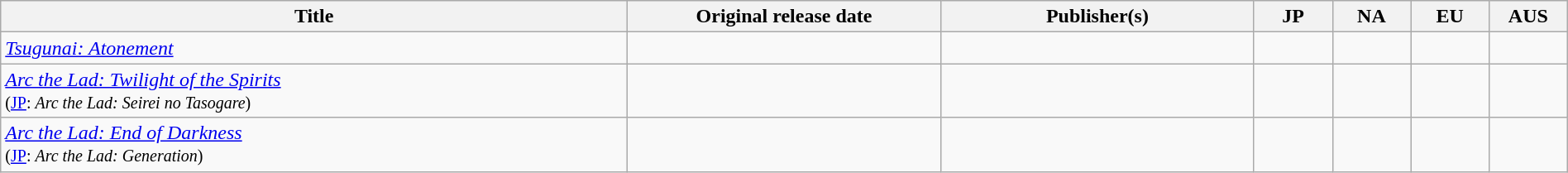<table class="wikitable sortable" style="width: 100%;">
<tr>
<th style="width:40%;">Title</th>
<th style="width:20%;">Original release date</th>
<th style="width:20%;">Publisher(s)</th>
<th style="width:5%;">JP</th>
<th style="width:5%;">NA</th>
<th style="width:5%;">EU</th>
<th style="width:5%;">AUS</th>
</tr>
<tr>
<td><em><a href='#'>Tsugunai: Atonement</a></em></td>
<td></td>
<td></td>
<td></td>
<td></td>
<td></td>
<td></td>
</tr>
<tr>
<td><em><a href='#'>Arc the Lad: Twilight of the Spirits</a></em><br><small>(<a href='#'>JP</a>: <em>Arc the Lad: Seirei no Tasogare</em>)</small></td>
<td></td>
<td></td>
<td></td>
<td></td>
<td></td>
<td></td>
</tr>
<tr>
<td><em><a href='#'>Arc the Lad: End of Darkness</a></em><br><small>(<a href='#'>JP</a>: <em>Arc the Lad: Generation</em>)</small></td>
<td></td>
<td></td>
<td></td>
<td></td>
<td></td>
<td></td>
</tr>
</table>
